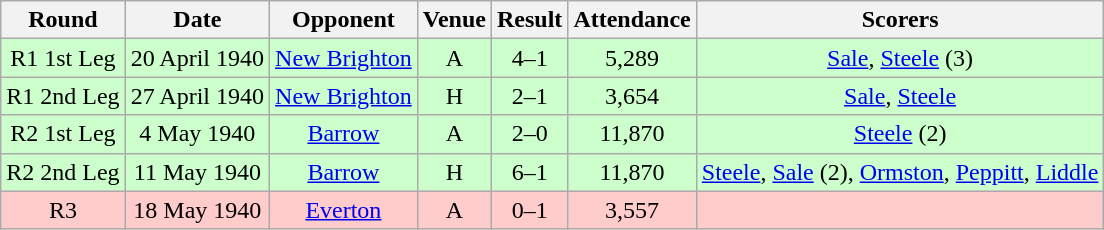<table class="wikitable" style="font-size:100%; text-align:center">
<tr>
<th>Round</th>
<th>Date</th>
<th>Opponent</th>
<th>Venue</th>
<th>Result</th>
<th>Attendance</th>
<th>Scorers</th>
</tr>
<tr style="background-color: #CCFFCC;">
<td>R1 1st Leg</td>
<td>20 April 1940</td>
<td><a href='#'>New Brighton</a></td>
<td>A</td>
<td>4–1</td>
<td>5,289</td>
<td><a href='#'>Sale</a>, <a href='#'>Steele</a> (3)</td>
</tr>
<tr style="background-color: #CCFFCC;">
<td>R1 2nd Leg</td>
<td>27 April 1940</td>
<td><a href='#'>New Brighton</a></td>
<td>H</td>
<td>2–1</td>
<td>3,654</td>
<td><a href='#'>Sale</a>, <a href='#'>Steele</a></td>
</tr>
<tr style="background-color: #CCFFCC;">
<td>R2 1st Leg</td>
<td>4 May 1940</td>
<td><a href='#'>Barrow</a></td>
<td>A</td>
<td>2–0</td>
<td>11,870</td>
<td><a href='#'>Steele</a> (2)</td>
</tr>
<tr style="background-color: #CCFFCC;">
<td>R2 2nd Leg</td>
<td>11 May 1940</td>
<td><a href='#'>Barrow</a></td>
<td>H</td>
<td>6–1</td>
<td>11,870</td>
<td><a href='#'>Steele</a>, <a href='#'>Sale</a> (2), <a href='#'>Ormston</a>, <a href='#'>Peppitt</a>, <a href='#'>Liddle</a></td>
</tr>
<tr style="background-color: #FFCCCC;">
<td>R3</td>
<td>18 May 1940</td>
<td><a href='#'>Everton</a></td>
<td>A</td>
<td>0–1</td>
<td>3,557</td>
<td></td>
</tr>
</table>
